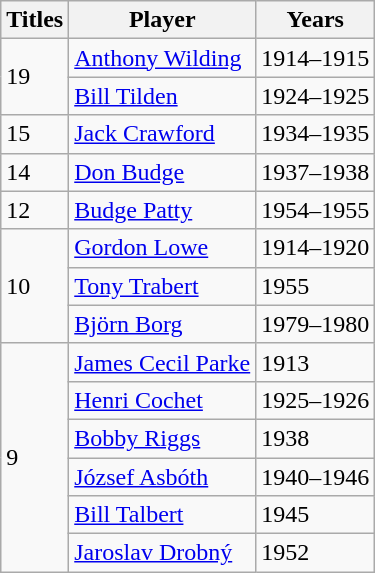<table class=wikitable style="display:inline-table;">
<tr>
<th>Titles</th>
<th>Player</th>
<th>Years</th>
</tr>
<tr>
<td rowspan="2">19</td>
<td> <a href='#'>Anthony Wilding</a></td>
<td>1914–1915</td>
</tr>
<tr>
<td> <a href='#'>Bill Tilden</a></td>
<td>1924–1925</td>
</tr>
<tr>
<td>15</td>
<td> <a href='#'>Jack Crawford</a></td>
<td>1934–1935</td>
</tr>
<tr>
<td>14</td>
<td> <a href='#'>Don Budge</a></td>
<td>1937–1938</td>
</tr>
<tr>
<td>12</td>
<td> <a href='#'>Budge Patty</a></td>
<td>1954–1955</td>
</tr>
<tr>
<td rowspan="3">10</td>
<td> <a href='#'>Gordon Lowe</a></td>
<td>1914–1920</td>
</tr>
<tr>
<td> <a href='#'>Tony Trabert</a></td>
<td>1955</td>
</tr>
<tr>
<td> <a href='#'>Björn Borg</a></td>
<td>1979–1980</td>
</tr>
<tr>
<td rowspan="6">9</td>
<td> <a href='#'>James Cecil Parke</a></td>
<td>1913</td>
</tr>
<tr>
<td> <a href='#'>Henri Cochet</a></td>
<td>1925–1926</td>
</tr>
<tr>
<td> <a href='#'>Bobby Riggs</a></td>
<td>1938</td>
</tr>
<tr>
<td> <a href='#'>József Asbóth</a></td>
<td>1940–1946</td>
</tr>
<tr>
<td> <a href='#'>Bill Talbert</a></td>
<td>1945</td>
</tr>
<tr>
<td> <a href='#'>Jaroslav Drobný</a></td>
<td>1952</td>
</tr>
</table>
